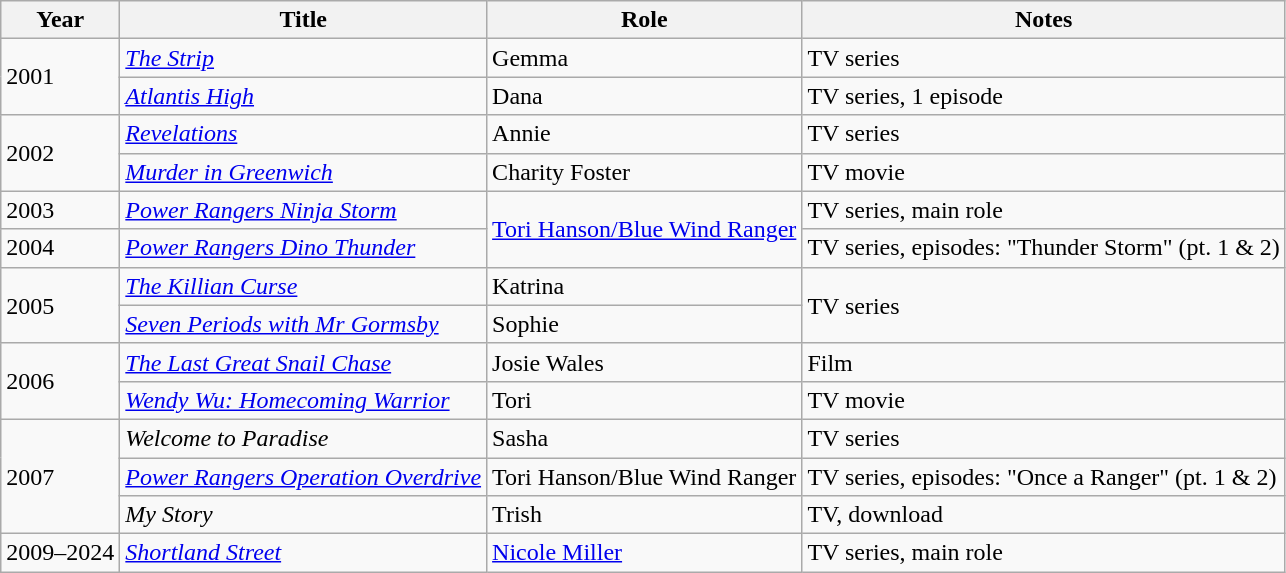<table class="wikitable sortable plainrowheaders">
<tr>
<th scope="col">Year</th>
<th scope="col">Title</th>
<th scope="col">Role</th>
<th scope="col" class="unsortable">Notes</th>
</tr>
<tr>
<td rowspan="2">2001</td>
<td><em><a href='#'>The Strip</a></em></td>
<td>Gemma</td>
<td>TV series</td>
</tr>
<tr>
<td><em><a href='#'>Atlantis High</a></em></td>
<td>Dana</td>
<td>TV series, 1 episode</td>
</tr>
<tr>
<td rowspan="2">2002</td>
<td><em><a href='#'>Revelations</a></em></td>
<td>Annie</td>
<td>TV series</td>
</tr>
<tr>
<td><em><a href='#'>Murder in Greenwich</a></em></td>
<td>Charity Foster</td>
<td>TV movie</td>
</tr>
<tr>
<td>2003</td>
<td><em><a href='#'>Power Rangers Ninja Storm</a></em></td>
<td rowspan="2"><a href='#'>Tori Hanson/Blue Wind Ranger</a></td>
<td>TV series, main role</td>
</tr>
<tr>
<td>2004</td>
<td><em><a href='#'>Power Rangers Dino Thunder</a></em></td>
<td>TV series, episodes: "Thunder Storm" (pt. 1 & 2)</td>
</tr>
<tr>
<td rowspan="2">2005</td>
<td><em><a href='#'>The Killian Curse</a></em></td>
<td>Katrina</td>
<td rowspan="2">TV series</td>
</tr>
<tr>
<td><em><a href='#'>Seven Periods with Mr Gormsby</a></em></td>
<td>Sophie</td>
</tr>
<tr>
<td rowspan="2">2006</td>
<td><em><a href='#'>The Last Great Snail Chase</a></em></td>
<td>Josie Wales</td>
<td>Film</td>
</tr>
<tr>
<td><em><a href='#'>Wendy Wu: Homecoming Warrior</a></em></td>
<td>Tori</td>
<td>TV movie</td>
</tr>
<tr>
<td rowspan="3">2007</td>
<td><em>Welcome to Paradise</em></td>
<td>Sasha</td>
<td>TV series</td>
</tr>
<tr>
<td><em><a href='#'>Power Rangers Operation Overdrive</a></em></td>
<td>Tori Hanson/Blue Wind Ranger</td>
<td>TV series, episodes: "Once a Ranger" (pt. 1 & 2)</td>
</tr>
<tr>
<td><em>My Story</em></td>
<td>Trish</td>
<td>TV, download</td>
</tr>
<tr>
<td>2009–2024</td>
<td><em><a href='#'>Shortland Street</a></em></td>
<td><a href='#'>Nicole Miller</a></td>
<td>TV series, main role</td>
</tr>
</table>
